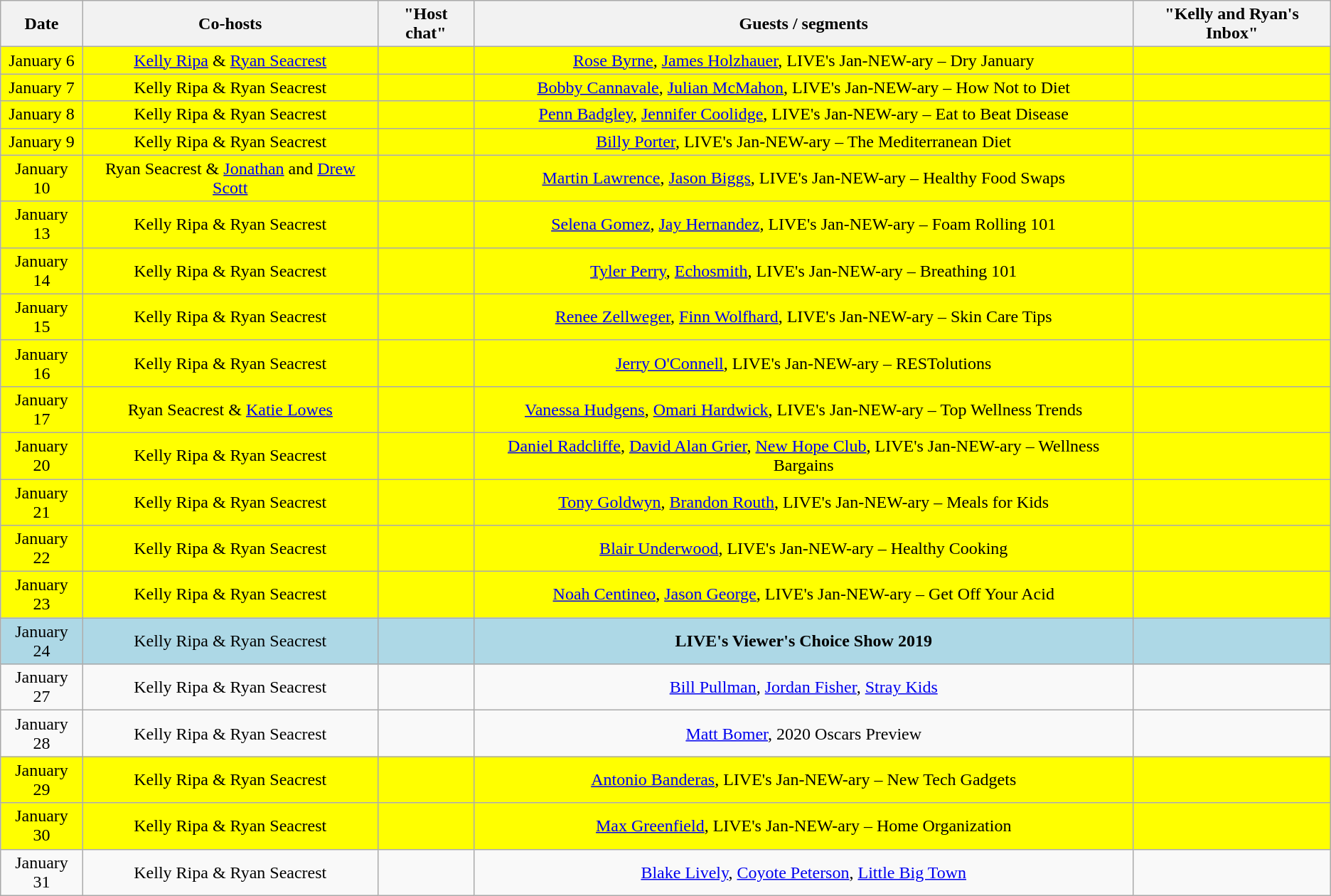<table class="wikitable sortable" style="text-align:center;">
<tr>
<th>Date</th>
<th>Co-hosts</th>
<th>"Host chat"</th>
<th>Guests / segments</th>
<th>"Kelly and Ryan's Inbox"</th>
</tr>
<tr style="background:yellow;">
<td>January 6</td>
<td><a href='#'>Kelly Ripa</a> & <a href='#'>Ryan Seacrest</a></td>
<td></td>
<td><a href='#'>Rose Byrne</a>, <a href='#'>James Holzhauer</a>, LIVE's Jan-NEW-ary – Dry January</td>
<td></td>
</tr>
<tr style="background:yellow;">
<td>January 7</td>
<td>Kelly Ripa & Ryan Seacrest</td>
<td></td>
<td><a href='#'>Bobby Cannavale</a>, <a href='#'>Julian McMahon</a>, LIVE's Jan-NEW-ary – How Not to Diet</td>
<td></td>
</tr>
<tr style="background:yellow;">
<td>January 8</td>
<td>Kelly Ripa & Ryan Seacrest</td>
<td></td>
<td><a href='#'>Penn Badgley</a>, <a href='#'>Jennifer Coolidge</a>, LIVE's Jan-NEW-ary – Eat to Beat Disease</td>
<td></td>
</tr>
<tr style="background:yellow;">
<td>January 9</td>
<td>Kelly Ripa & Ryan Seacrest</td>
<td></td>
<td><a href='#'>Billy Porter</a>, LIVE's Jan-NEW-ary – The Mediterranean Diet</td>
<td></td>
</tr>
<tr style="background:yellow;">
<td>January 10</td>
<td>Ryan Seacrest & <a href='#'>Jonathan</a> and <a href='#'>Drew</a> <a href='#'>Scott</a></td>
<td></td>
<td><a href='#'>Martin Lawrence</a>, <a href='#'>Jason Biggs</a>, LIVE's Jan-NEW-ary – Healthy Food Swaps</td>
<td></td>
</tr>
<tr style="background:yellow;">
<td>January 13</td>
<td>Kelly Ripa & Ryan Seacrest</td>
<td></td>
<td><a href='#'>Selena Gomez</a>, <a href='#'>Jay Hernandez</a>, LIVE's Jan-NEW-ary – Foam Rolling 101</td>
<td></td>
</tr>
<tr style="background:yellow;">
<td>January 14</td>
<td>Kelly Ripa & Ryan Seacrest</td>
<td></td>
<td><a href='#'>Tyler Perry</a>, <a href='#'>Echosmith</a>, LIVE's Jan-NEW-ary – Breathing 101</td>
<td></td>
</tr>
<tr style="background:yellow;">
<td>January 15</td>
<td>Kelly Ripa & Ryan Seacrest</td>
<td></td>
<td><a href='#'>Renee Zellweger</a>, <a href='#'>Finn Wolfhard</a>, LIVE's Jan-NEW-ary – Skin Care Tips</td>
<td></td>
</tr>
<tr style="background:yellow;">
<td>January 16</td>
<td>Kelly Ripa & Ryan Seacrest</td>
<td></td>
<td><a href='#'>Jerry O'Connell</a>, LIVE's Jan-NEW-ary – RESTolutions</td>
<td></td>
</tr>
<tr style="background:yellow;">
<td>January 17</td>
<td>Ryan Seacrest & <a href='#'>Katie Lowes</a></td>
<td></td>
<td><a href='#'>Vanessa Hudgens</a>, <a href='#'>Omari Hardwick</a>, LIVE's Jan-NEW-ary – Top Wellness Trends</td>
<td></td>
</tr>
<tr style="background:yellow;">
<td>January 20</td>
<td>Kelly Ripa & Ryan Seacrest</td>
<td></td>
<td><a href='#'>Daniel Radcliffe</a>, <a href='#'>David Alan Grier</a>, <a href='#'>New Hope Club</a>, LIVE's Jan-NEW-ary – Wellness Bargains</td>
<td></td>
</tr>
<tr style="background:yellow;">
<td>January 21</td>
<td>Kelly Ripa & Ryan Seacrest</td>
<td></td>
<td><a href='#'>Tony Goldwyn</a>, <a href='#'>Brandon Routh</a>, LIVE's Jan-NEW-ary – Meals for Kids</td>
<td></td>
</tr>
<tr style="background:yellow;">
<td>January 22</td>
<td>Kelly Ripa & Ryan Seacrest</td>
<td></td>
<td><a href='#'>Blair Underwood</a>, LIVE's Jan-NEW-ary – Healthy Cooking</td>
<td></td>
</tr>
<tr style="background:yellow;">
<td>January 23</td>
<td>Kelly Ripa & Ryan Seacrest</td>
<td></td>
<td><a href='#'>Noah Centineo</a>, <a href='#'>Jason George</a>, LIVE's Jan-NEW-ary – Get Off Your Acid</td>
<td></td>
</tr>
<tr style="background:lightblue;">
<td>January 24</td>
<td>Kelly Ripa & Ryan Seacrest</td>
<td></td>
<td><strong>LIVE's Viewer's Choice Show 2019</strong></td>
<td></td>
</tr>
<tr>
<td>January 27</td>
<td>Kelly Ripa & Ryan Seacrest</td>
<td></td>
<td><a href='#'>Bill Pullman</a>, <a href='#'>Jordan Fisher</a>, <a href='#'>Stray Kids</a></td>
<td></td>
</tr>
<tr>
<td>January 28</td>
<td>Kelly Ripa & Ryan Seacrest</td>
<td></td>
<td><a href='#'>Matt Bomer</a>, 2020 Oscars Preview</td>
<td></td>
</tr>
<tr style="background:yellow;">
<td>January 29</td>
<td>Kelly Ripa & Ryan Seacrest</td>
<td></td>
<td><a href='#'>Antonio Banderas</a>, LIVE's Jan-NEW-ary – New Tech Gadgets</td>
<td></td>
</tr>
<tr style="background:yellow;">
<td>January 30</td>
<td>Kelly Ripa & Ryan Seacrest</td>
<td></td>
<td><a href='#'>Max Greenfield</a>, LIVE's Jan-NEW-ary – Home Organization</td>
<td></td>
</tr>
<tr>
<td>January 31</td>
<td>Kelly Ripa & Ryan Seacrest</td>
<td></td>
<td><a href='#'>Blake Lively</a>, <a href='#'>Coyote Peterson</a>, <a href='#'>Little Big Town</a></td>
<td></td>
</tr>
</table>
